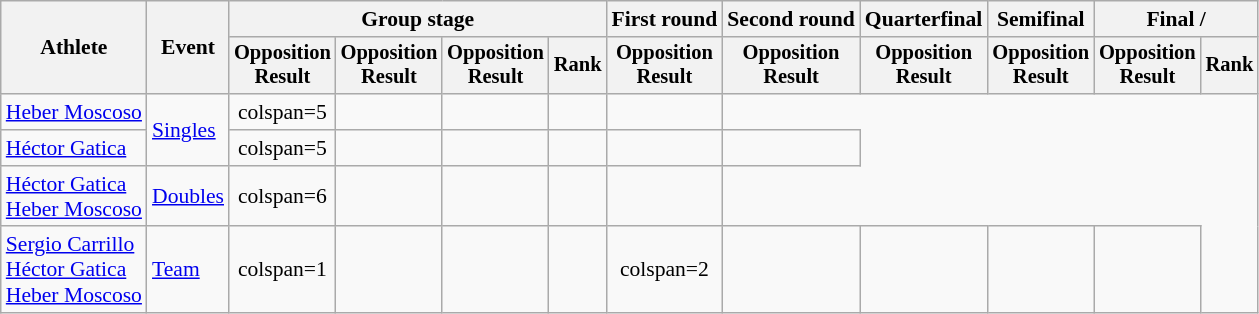<table class=wikitable style=font-size:90%;text-align:center>
<tr>
<th rowspan=2>Athlete</th>
<th rowspan=2>Event</th>
<th colspan=4>Group stage</th>
<th>First round</th>
<th>Second round</th>
<th>Quarterfinal</th>
<th>Semifinal</th>
<th colspan=2>Final / </th>
</tr>
<tr style=font-size:95%>
<th>Opposition<br>Result</th>
<th>Opposition<br>Result</th>
<th>Opposition<br>Result</th>
<th>Rank</th>
<th>Opposition<br>Result</th>
<th>Opposition<br>Result</th>
<th>Opposition<br>Result</th>
<th>Opposition<br>Result</th>
<th>Opposition<br>Result</th>
<th>Rank</th>
</tr>
<tr>
<td align=left><a href='#'>Heber Moscoso</a></td>
<td align=left rowspan=2><a href='#'>Singles</a></td>
<td>colspan=5 </td>
<td></td>
<td></td>
<td></td>
<td></td>
</tr>
<tr>
<td align=left><a href='#'>Héctor Gatica</a></td>
<td>colspan=5 </td>
<td></td>
<td></td>
<td></td>
<td></td>
<td></td>
</tr>
<tr>
<td align=left><a href='#'>Héctor Gatica</a><br><a href='#'>Heber Moscoso</a></td>
<td align=left><a href='#'>Doubles</a></td>
<td>colspan=6 </td>
<td></td>
<td></td>
<td></td>
<td></td>
</tr>
<tr>
<td align=left><a href='#'>Sergio Carrillo</a><br><a href='#'>Héctor Gatica</a><br><a href='#'>Heber Moscoso</a></td>
<td align=left><a href='#'>Team</a></td>
<td>colspan=1 </td>
<td></td>
<td></td>
<td></td>
<td>colspan=2 </td>
<td></td>
<td></td>
<td></td>
<td></td>
</tr>
</table>
